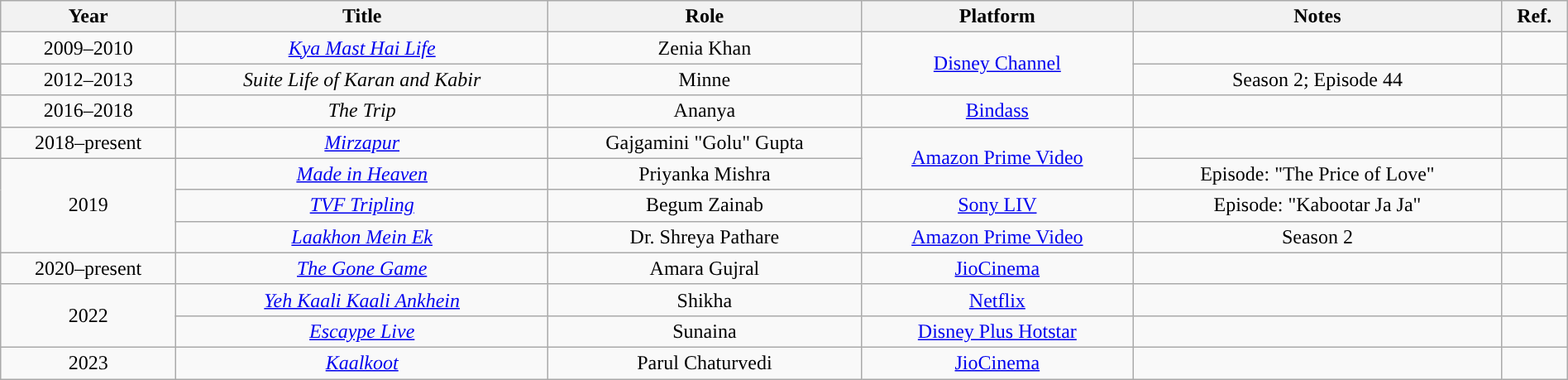<table class="wikitable sortable" style="width: 100%; text-align: center;">
<tr>
<th>Year</th>
<th>Title</th>
<th>Role</th>
<th>Platform</th>
<th>Notes</th>
<th>Ref.</th>
</tr>
<tr>
<td>2009–2010</td>
<td><em><a href='#'>Kya Mast Hai Life</a></em></td>
<td>Zenia Khan</td>
<td rowspan="2"><a href='#'>Disney Channel</a></td>
<td></td>
<td></td>
</tr>
<tr>
<td>2012–2013</td>
<td><em>Suite Life of Karan and Kabir</em></td>
<td>Minne</td>
<td>Season 2; Episode 44</td>
<td></td>
</tr>
<tr>
<td>2016–2018</td>
<td><em>The Trip</em></td>
<td>Ananya</td>
<td><a href='#'>Bindass</a></td>
<td></td>
<td></td>
</tr>
<tr>
<td>2018–present</td>
<td><em><a href='#'>Mirzapur</a></em></td>
<td>Gajgamini "Golu" Gupta</td>
<td rowspan="2"><a href='#'>Amazon Prime Video</a></td>
<td></td>
<td></td>
</tr>
<tr>
<td rowspan="3">2019</td>
<td><em><a href='#'>Made in Heaven</a></em></td>
<td>Priyanka Mishra</td>
<td>Episode: "The Price of Love"</td>
<td></td>
</tr>
<tr>
<td><em><a href='#'>TVF Tripling</a></em></td>
<td>Begum Zainab</td>
<td><a href='#'>Sony LIV</a></td>
<td>Episode: "Kabootar Ja Ja"</td>
<td></td>
</tr>
<tr>
<td><em><a href='#'>Laakhon Mein Ek</a></em></td>
<td>Dr. Shreya Pathare</td>
<td><a href='#'>Amazon Prime Video</a></td>
<td>Season 2</td>
<td></td>
</tr>
<tr>
<td>2020–present</td>
<td><em><a href='#'>The Gone Game</a></em></td>
<td>Amara Gujral</td>
<td><a href='#'>JioCinema</a></td>
<td></td>
<td></td>
</tr>
<tr>
<td rowspan="2">2022</td>
<td><em><a href='#'>Yeh Kaali Kaali Ankhein</a></em></td>
<td>Shikha</td>
<td><a href='#'>Netflix</a></td>
<td></td>
<td></td>
</tr>
<tr>
<td><em><a href='#'>Escaype Live</a></em></td>
<td>Sunaina</td>
<td><a href='#'>Disney Plus Hotstar</a></td>
<td></td>
<td></td>
</tr>
<tr>
<td>2023</td>
<td><em><a href='#'>Kaalkoot</a></em></td>
<td>Parul Chaturvedi</td>
<td><a href='#'>JioCinema</a></td>
<td></td>
</tr>
</table>
